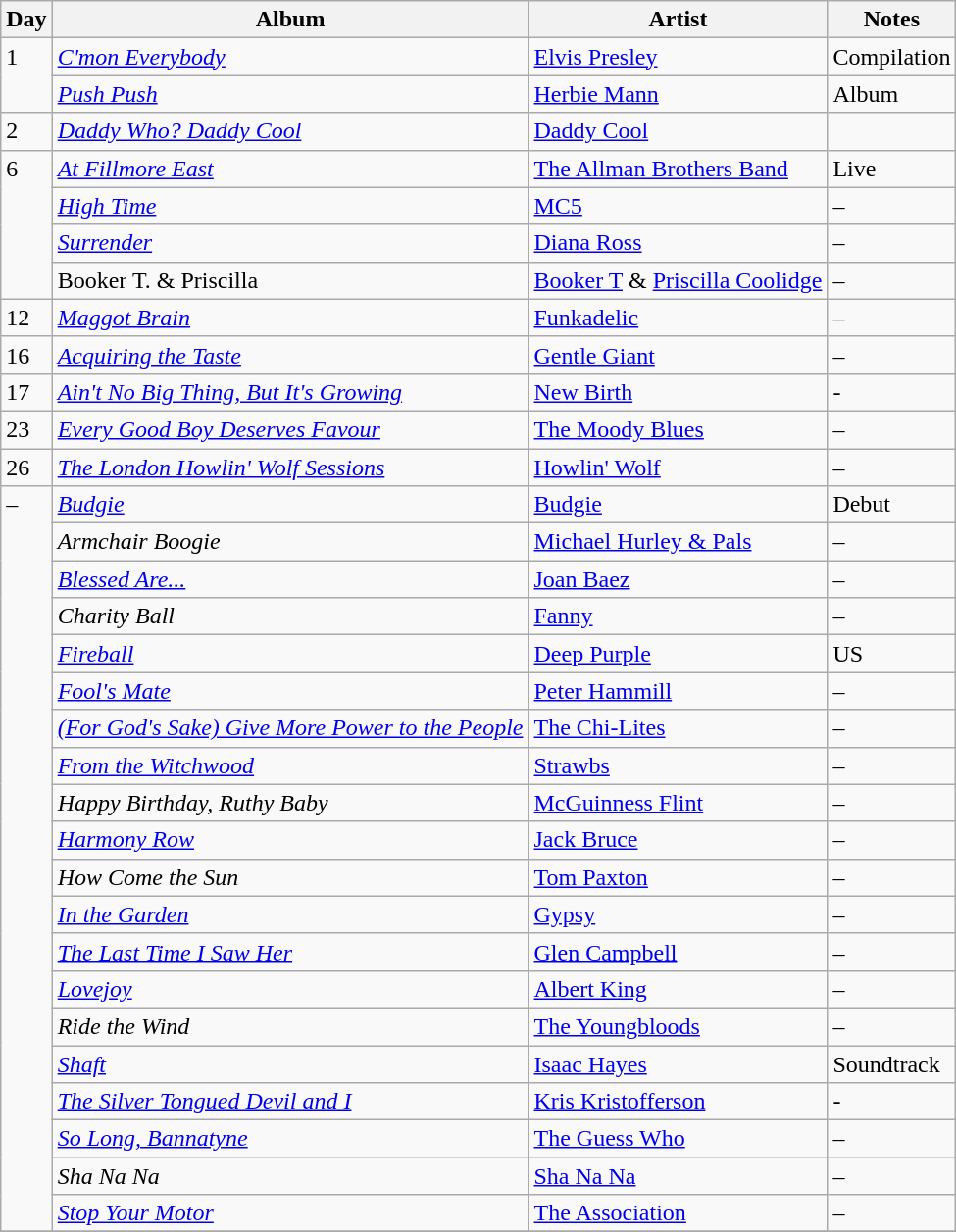<table class="wikitable">
<tr>
<th>Day</th>
<th>Album</th>
<th>Artist</th>
<th>Notes</th>
</tr>
<tr>
<td rowspan="2" valign="top">1</td>
<td><em><a href='#'>C'mon Everybody</a></em></td>
<td><a href='#'>Elvis Presley</a></td>
<td>Compilation</td>
</tr>
<tr>
<td><em><a href='#'>Push Push</a></em></td>
<td><a href='#'>Herbie Mann</a></td>
<td>Album</td>
</tr>
<tr>
<td rowspan="1" valign="top">2</td>
<td><em><a href='#'>Daddy Who? Daddy Cool</a></em></td>
<td><a href='#'>Daddy Cool</a></td>
<td></td>
</tr>
<tr>
<td rowspan="4" valign="top">6</td>
<td><em><a href='#'>At Fillmore East</a></em></td>
<td><a href='#'>The Allman Brothers Band</a></td>
<td>Live</td>
</tr>
<tr>
<td><em><a href='#'>High Time</a></em></td>
<td><a href='#'>MC5</a></td>
<td>–</td>
</tr>
<tr>
<td><em><a href='#'>Surrender</a></em></td>
<td><a href='#'>Diana Ross</a></td>
<td>–</td>
</tr>
<tr>
<td>Booker T. & Priscilla</td>
<td><a href='#'>Booker T</a> & <a href='#'>Priscilla Coolidge</a></td>
<td>–</td>
</tr>
<tr>
<td rowspan="1" valign="top">12</td>
<td><em><a href='#'>Maggot Brain</a></em></td>
<td><a href='#'>Funkadelic</a></td>
<td>–</td>
</tr>
<tr>
<td rowspan="1" valign="top">16</td>
<td><em><a href='#'>Acquiring the Taste</a></em></td>
<td><a href='#'>Gentle Giant</a></td>
<td>–</td>
</tr>
<tr>
<td rowspan="1" valign="top">17</td>
<td><em><a href='#'>Ain't No Big Thing, But It's Growing</a></em></td>
<td><a href='#'>New Birth</a></td>
<td>-</td>
</tr>
<tr>
<td rowspan="1" valign="top">23</td>
<td><em><a href='#'>Every Good Boy Deserves Favour</a></em></td>
<td><a href='#'>The Moody Blues</a></td>
<td>–</td>
</tr>
<tr>
<td rowspan="1" valign="top">26</td>
<td><em><a href='#'>The London Howlin' Wolf Sessions</a></em></td>
<td><a href='#'>Howlin' Wolf</a></td>
<td>–</td>
</tr>
<tr>
<td rowspan="20" valign="top">–</td>
<td><em><a href='#'>Budgie</a></em></td>
<td><a href='#'>Budgie</a></td>
<td>Debut</td>
</tr>
<tr>
<td><em>Armchair Boogie</em></td>
<td><a href='#'>Michael Hurley & Pals</a></td>
<td>–</td>
</tr>
<tr>
<td><em><a href='#'>Blessed Are...</a></em></td>
<td><a href='#'>Joan Baez</a></td>
<td>–</td>
</tr>
<tr>
<td><em>Charity Ball</em></td>
<td><a href='#'>Fanny</a></td>
<td>–</td>
</tr>
<tr>
<td><em><a href='#'>Fireball</a></em></td>
<td><a href='#'>Deep Purple</a></td>
<td>US</td>
</tr>
<tr>
<td><em><a href='#'>Fool's Mate</a></em></td>
<td><a href='#'>Peter Hammill</a></td>
<td>–</td>
</tr>
<tr>
<td><em><a href='#'>(For God's Sake) Give More Power to the People</a></em></td>
<td><a href='#'>The Chi-Lites</a></td>
<td>–</td>
</tr>
<tr>
<td><em><a href='#'>From the Witchwood</a></em></td>
<td><a href='#'>Strawbs</a></td>
<td>–</td>
</tr>
<tr>
<td><em>Happy Birthday, Ruthy Baby</em></td>
<td><a href='#'>McGuinness Flint</a></td>
<td>–</td>
</tr>
<tr>
<td><em><a href='#'>Harmony Row</a></em></td>
<td><a href='#'>Jack Bruce</a></td>
<td>–</td>
</tr>
<tr>
<td><em>How Come the Sun</em></td>
<td><a href='#'>Tom Paxton</a></td>
<td>–</td>
</tr>
<tr>
<td><em><a href='#'>In the Garden</a></em></td>
<td><a href='#'>Gypsy</a></td>
<td>–</td>
</tr>
<tr>
<td><em><a href='#'>The Last Time I Saw Her</a></em></td>
<td><a href='#'>Glen Campbell</a></td>
<td>–</td>
</tr>
<tr>
<td><em><a href='#'>Lovejoy</a></em></td>
<td><a href='#'>Albert King</a></td>
<td>–</td>
</tr>
<tr>
<td><em>Ride the Wind</em></td>
<td><a href='#'>The Youngbloods</a></td>
<td>–</td>
</tr>
<tr>
<td><em><a href='#'>Shaft</a></em></td>
<td><a href='#'>Isaac Hayes</a></td>
<td>Soundtrack</td>
</tr>
<tr>
<td><em><a href='#'>The Silver Tongued Devil and I</a></em></td>
<td><a href='#'>Kris Kristofferson</a></td>
<td>-</td>
</tr>
<tr>
<td><em><a href='#'>So Long, Bannatyne</a></em></td>
<td><a href='#'>The Guess Who</a></td>
<td>–</td>
</tr>
<tr>
<td><em>Sha Na Na</em></td>
<td><a href='#'>Sha Na Na</a></td>
<td>–</td>
</tr>
<tr>
<td><em><a href='#'>Stop Your Motor</a></em></td>
<td><a href='#'>The Association</a></td>
<td>–</td>
</tr>
<tr>
</tr>
</table>
